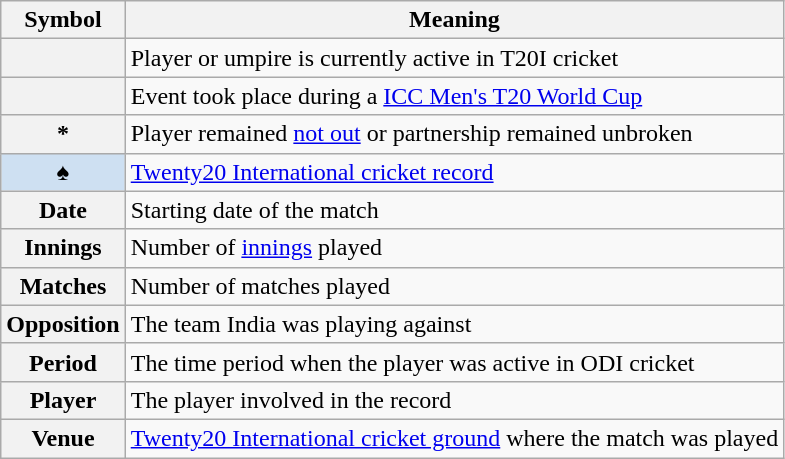<table class="wikitable plainrowheaders">
<tr>
<th scope=col>Symbol</th>
<th scope=col>Meaning</th>
</tr>
<tr>
<th scope=row></th>
<td>Player or umpire is currently active in T20I cricket</td>
</tr>
<tr>
<th scope=row></th>
<td>Event took place during a <a href='#'>ICC Men's T20 World Cup</a></td>
</tr>
<tr>
<th scope=row>*</th>
<td>Player remained <a href='#'>not out</a> or partnership remained unbroken</td>
</tr>
<tr>
<th scope=row style=background:#cee0f2;>♠</th>
<td><a href='#'>Twenty20 International cricket record</a></td>
</tr>
<tr>
<th scope=row>Date</th>
<td>Starting date of the match</td>
</tr>
<tr>
<th scope=row>Innings</th>
<td>Number of <a href='#'>innings</a> played</td>
</tr>
<tr>
<th scope=row>Matches</th>
<td>Number of matches played</td>
</tr>
<tr>
<th scope=row>Opposition</th>
<td>The team India was playing against</td>
</tr>
<tr>
<th scope=row>Period</th>
<td>The time period when the player was active in ODI cricket</td>
</tr>
<tr>
<th scope=row>Player</th>
<td>The player involved in the record</td>
</tr>
<tr>
<th scope=row>Venue</th>
<td><a href='#'>Twenty20 International cricket ground</a> where the match was played</td>
</tr>
</table>
